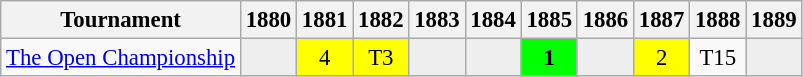<table class="wikitable" style="font-size:95%;text-align:center;">
<tr>
<th>Tournament</th>
<th>1880</th>
<th>1881</th>
<th>1882</th>
<th>1883</th>
<th>1884</th>
<th>1885</th>
<th>1886</th>
<th>1887</th>
<th>1888</th>
<th>1889</th>
</tr>
<tr>
<td align=left><a href='#'>The Open Championship</a></td>
<td style="background:#eeeeee;"></td>
<td style="background:yellow;">4</td>
<td style="background:yellow;">T3</td>
<td style="background:#eeeeee;"></td>
<td style="background:#eeeeee;"></td>
<td style="background:lime;"><strong>1</strong></td>
<td style="background:#eeeeee;"></td>
<td style="background:yellow;">2</td>
<td>T15</td>
<td style="background:#eeeeee;"></td>
</tr>
</table>
